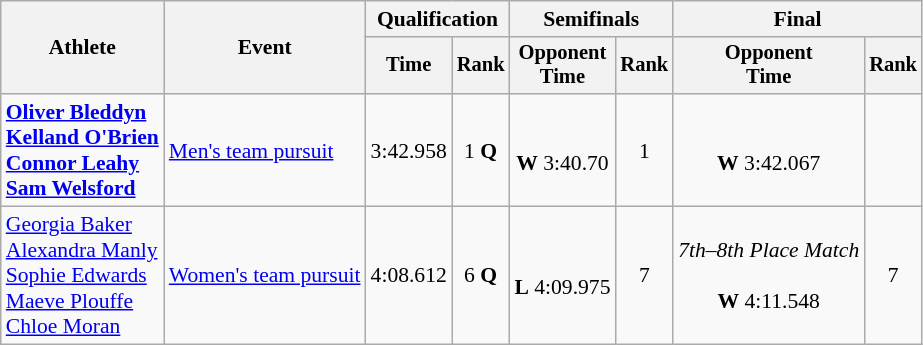<table class=wikitable style=font-size:90%;text-align:center>
<tr>
<th rowspan=2>Athlete</th>
<th rowspan=2>Event</th>
<th colspan=2>Qualification</th>
<th colspan=2>Semifinals</th>
<th colspan=2>Final</th>
</tr>
<tr style=font-size:95%>
<th>Time</th>
<th>Rank</th>
<th>Opponent<br>Time</th>
<th>Rank</th>
<th>Opponent<br>Time</th>
<th>Rank</th>
</tr>
<tr>
<td align=left><strong><a href='#'>Oliver Bleddyn</a> <br> <a href='#'>Kelland O'Brien</a> <br> <a href='#'>Connor Leahy</a> <br> <a href='#'>Sam Welsford</a></strong></td>
<td align=left><a href='#'>Men's team pursuit</a></td>
<td>3:42.958</td>
<td>1 <strong>Q</strong></td>
<td><br> <strong>W</strong> 3:40.70 </td>
<td>1</td>
<td><br><strong>W</strong> 3:42.067</td>
<td></td>
</tr>
<tr>
<td align=left><a href='#'>Georgia Baker</a> <br> <a href='#'>Alexandra Manly</a> <br> <a href='#'>Sophie Edwards</a> <br> <a href='#'>Maeve Plouffe</a> <br> <a href='#'>Chloe Moran</a></td>
<td align=left><a href='#'>Women's team pursuit</a></td>
<td>4:08.612</td>
<td>6 <strong>Q</strong></td>
<td><br><strong>L</strong> 4:09.975</td>
<td>7</td>
<td><em>7th–8th Place Match</em><br><br><strong>W</strong> 4:11.548</td>
<td>7</td>
</tr>
</table>
